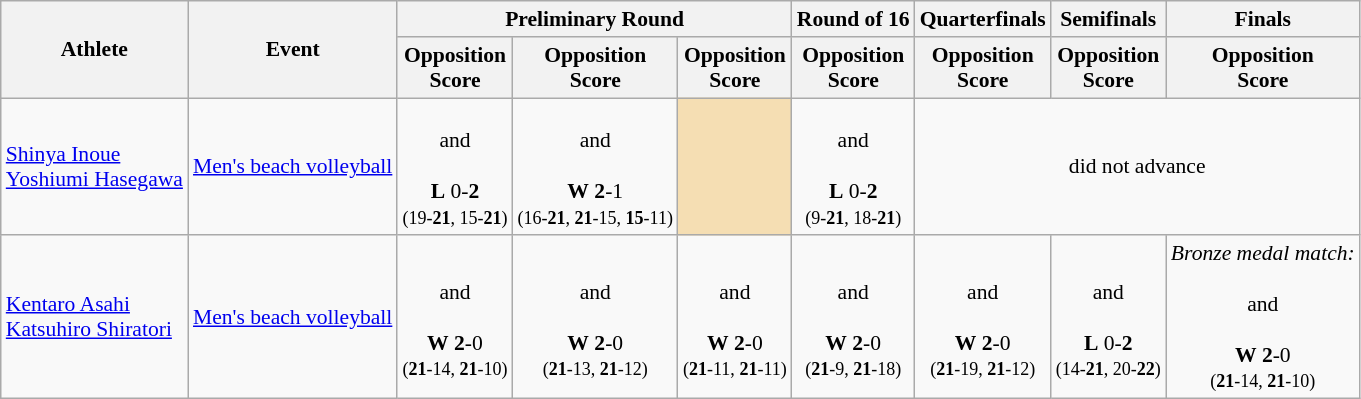<table class="wikitable" border="1" style="font-size:90%">
<tr>
<th rowspan=2>Athlete</th>
<th rowspan=2>Event</th>
<th colspan=3>Preliminary Round</th>
<th>Round of 16</th>
<th>Quarterfinals</th>
<th>Semifinals</th>
<th>Finals</th>
</tr>
<tr>
<th>Opposition<br>Score</th>
<th>Opposition<br>Score</th>
<th>Opposition<br>Score</th>
<th>Opposition<br>Score</th>
<th>Opposition<br>Score</th>
<th>Opposition<br>Score</th>
<th>Opposition<br>Score</th>
</tr>
<tr>
<td><a href='#'>Shinya Inoue</a> <br> <a href='#'>Yoshiumi Hasegawa</a></td>
<td><a href='#'>Men's beach volleyball</a></td>
<td align=center><br>and<br><br><strong>L</strong> 0-<strong>2</strong><br><small>(19-<strong>21</strong>, 15-<strong>21</strong>)</small></td>
<td align=center><br>and<br><br><strong>W</strong> <strong>2</strong>-1<br><small>(16-<strong>21</strong>, <strong>21</strong>-15, <strong>15</strong>-11)</small></td>
<td style="background:wheat;"></td>
<td align=center><br>and<br><br><strong>L</strong> 0-<strong>2</strong><br><small>(9-<strong>21</strong>, 18-<strong>21</strong>)</small></td>
<td align=center colspan="7">did not advance</td>
</tr>
<tr>
<td><a href='#'>Kentaro Asahi</a> <br> <a href='#'>Katsuhiro Shiratori</a></td>
<td><a href='#'>Men's beach volleyball</a></td>
<td align=center><br>and<br><br><strong>W</strong> <strong>2</strong>-0<br><small>(<strong>21</strong>-14, <strong>21</strong>-10)</small></td>
<td align=center><br>and<br><br><strong>W</strong> <strong>2</strong>-0<br><small>(<strong>21</strong>-13, <strong>21</strong>-12)</small></td>
<td align=center><br>and<br><br><strong>W</strong> <strong>2</strong>-0<br><small>(<strong>21</strong>-11, <strong>21</strong>-11)</small></td>
<td align=center><br>and<br><br><strong>W</strong> <strong>2</strong>-0<br><small>(<strong>21</strong>-9, <strong>21</strong>-18)</small></td>
<td align=center><br>and<br><br><strong>W</strong> <strong>2</strong>-0<br><small>(<strong>21</strong>-19, <strong>21</strong>-12)</small></td>
<td align=center><br>and<br><br><strong>L</strong> 0-<strong>2</strong><br><small>(14-<strong>21</strong>, 20-<strong>22</strong>)</small></td>
<td align=center><em>Bronze medal match:</em><br><br>and<br><br><strong>W</strong> <strong>2</strong>-0<br><small>(<strong>21</strong>-14, <strong>21</strong>-10)</small><br></td>
</tr>
</table>
